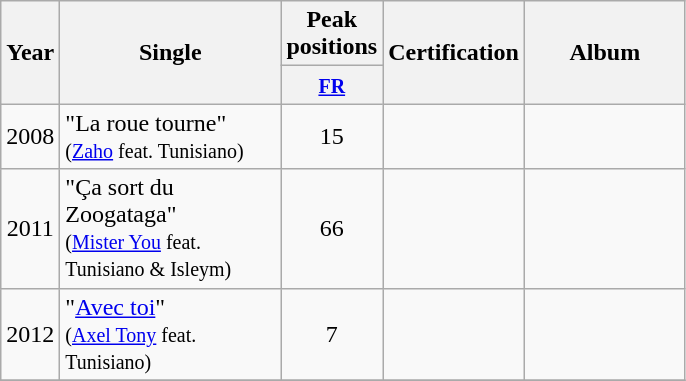<table class="wikitable">
<tr>
<th rowspan=2 width="10">Year</th>
<th rowspan=2 width="140">Single</th>
<th>Peak positions</th>
<th rowspan=2 width="40">Certification</th>
<th rowspan=2 width="100">Album</th>
</tr>
<tr>
<th width="20"><small><a href='#'>FR</a></small><br></th>
</tr>
<tr>
<td align="center">2008</td>
<td>"La roue tourne" <br><small>(<a href='#'>Zaho</a> feat. Tunisiano)</small></td>
<td align="center">15</td>
<td></td>
<td align="center"></td>
</tr>
<tr>
<td align="center">2011</td>
<td>"Ça sort du Zoogataga" <br><small> (<a href='#'>Mister You</a> feat. Tunisiano & Isleym)</small></td>
<td align="center">66</td>
<td></td>
<td align="center"></td>
</tr>
<tr>
<td align="center">2012</td>
<td>"<a href='#'>Avec toi</a>" <br><small> (<a href='#'>Axel Tony</a> feat. Tunisiano)</small></td>
<td align="center">7</td>
<td></td>
<td align="center"></td>
</tr>
<tr>
</tr>
</table>
